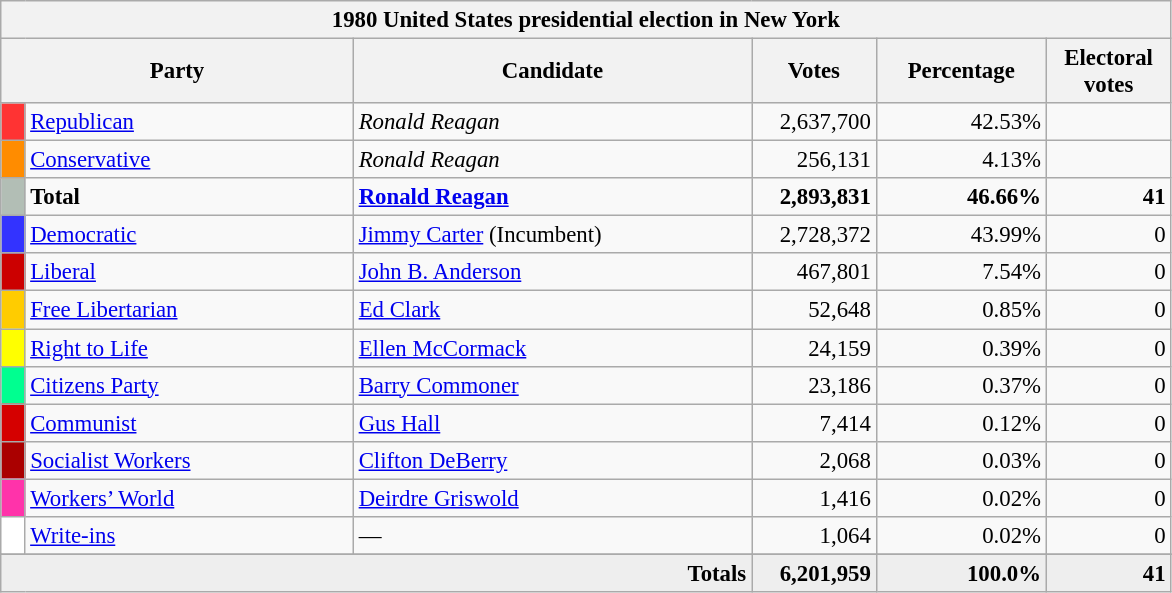<table class="wikitable" style="font-size: 95%;">
<tr>
<th colspan="6">1980 United States presidential election in New York</th>
</tr>
<tr>
<th colspan="2" style="width: 15em">Party</th>
<th style="width: 17em">Candidate</th>
<th style="width: 5em">Votes</th>
<th style="width: 7em">Percentage</th>
<th style="width: 5em">Electoral votes</th>
</tr>
<tr>
<th style="background-color:#FF3333; width: 3px"></th>
<td style="width: 130px"><a href='#'>Republican</a></td>
<td><em>Ronald Reagan</em></td>
<td align="right">2,637,700</td>
<td align="right">42.53%</td>
<td align="right"></td>
</tr>
<tr>
<th style="background-color:#FF8C00; width: 3px"></th>
<td style="width: 130px"><a href='#'>Conservative</a></td>
<td><em>Ronald Reagan</em></td>
<td align="right">256,131</td>
<td align="right">4.13%</td>
<td align="right"></td>
</tr>
<tr>
<th style="background-color:#B2BEB5; width: 3px"></th>
<td style="width: 130px"><strong>Total</strong></td>
<td><strong><a href='#'>Ronald Reagan</a> </strong></td>
<td align="right"><strong>2,893,831</strong></td>
<td align="right"><strong>46.66%</strong></td>
<td align="right"><strong>41</strong></td>
</tr>
<tr>
<th style="background-color:#3333FF; width: 3px"></th>
<td style="width: 130px"><a href='#'>Democratic</a></td>
<td><a href='#'>Jimmy Carter</a> (Incumbent)</td>
<td align="right">2,728,372</td>
<td align="right">43.99%</td>
<td align="right">0</td>
</tr>
<tr>
<th style="background-color:#CC0000; width: 3px"></th>
<td style="width: 130px"><a href='#'>Liberal</a></td>
<td><a href='#'>John B. Anderson</a></td>
<td align="right">467,801</td>
<td align="right">7.54%</td>
<td align="right">0</td>
</tr>
<tr>
<th style="background-color:#FFCC00; width: 3px"></th>
<td style="width: 130px"><a href='#'>Free Libertarian</a></td>
<td><a href='#'>Ed Clark</a></td>
<td align="right">52,648</td>
<td align="right">0.85%</td>
<td align="right">0</td>
</tr>
<tr>
<th style="background-color:#FFFF00; width: 3px"></th>
<td style="width: 130px"><a href='#'>Right to Life</a></td>
<td><a href='#'>Ellen McCormack</a></td>
<td align="right">24,159</td>
<td align="right">0.39%</td>
<td align="right">0</td>
</tr>
<tr>
<th style="background-color:#00FF90; width: 3px"></th>
<td style="width: 130px"><a href='#'>Citizens Party</a></td>
<td><a href='#'>Barry Commoner</a></td>
<td align="right">23,186</td>
<td align="right">0.37%</td>
<td align="right">0</td>
</tr>
<tr>
<th style="background-color:#D50000; width: 3px"></th>
<td style="width: 130px"><a href='#'>Communist</a></td>
<td><a href='#'>Gus Hall</a></td>
<td align="right">7,414</td>
<td align="right">0.12%</td>
<td align="right">0</td>
</tr>
<tr>
<th style="background-color:#AA0000; width: 3px"></th>
<td style="width: 130px"><a href='#'>Socialist Workers</a></td>
<td><a href='#'>Clifton DeBerry</a></td>
<td align="right">2,068</td>
<td align="right">0.03%</td>
<td align="right">0</td>
</tr>
<tr>
<th style="background-color:#FF33AA; width: 3px"></th>
<td style="width: 130px"><a href='#'>Workers’ World</a></td>
<td><a href='#'>Deirdre Griswold</a></td>
<td align="right">1,416</td>
<td align="right">0.02%</td>
<td align="right">0</td>
</tr>
<tr>
<th style="background-color:#FFFFFF; width: 3px"></th>
<td style="width: 130px"><a href='#'>Write-ins</a></td>
<td>—</td>
<td align="right">1,064</td>
<td align="right">0.02%</td>
<td align="right">0</td>
</tr>
<tr>
</tr>
<tr bgcolor="#EEEEEE">
<td colspan="3" align="right"><strong>Totals</strong></td>
<td align="right"><strong>6,201,959</strong></td>
<td align="right"><strong>100.0%</strong></td>
<td align="right"><strong>41</strong></td>
</tr>
</table>
